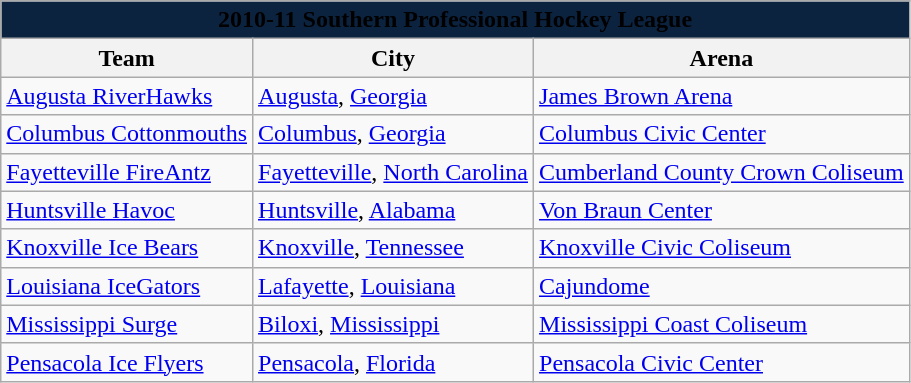<table class="wikitable" style="width:auto">
<tr>
<td bgcolor="#0C2340" align="center" colspan="5"><strong><span>2010-11 Southern Professional Hockey League</span></strong></td>
</tr>
<tr>
<th>Team</th>
<th>City</th>
<th>Arena</th>
</tr>
<tr>
<td><a href='#'>Augusta RiverHawks</a></td>
<td><a href='#'>Augusta</a>, <a href='#'>Georgia</a></td>
<td><a href='#'>James Brown Arena</a></td>
</tr>
<tr>
<td><a href='#'>Columbus Cottonmouths</a></td>
<td><a href='#'>Columbus</a>, <a href='#'>Georgia</a></td>
<td><a href='#'>Columbus Civic Center</a></td>
</tr>
<tr>
<td><a href='#'>Fayetteville FireAntz</a></td>
<td><a href='#'>Fayetteville</a>, <a href='#'>North Carolina</a></td>
<td><a href='#'>Cumberland County Crown Coliseum</a></td>
</tr>
<tr>
<td><a href='#'>Huntsville Havoc</a></td>
<td><a href='#'>Huntsville</a>, <a href='#'>Alabama</a></td>
<td><a href='#'>Von Braun Center</a></td>
</tr>
<tr>
<td><a href='#'>Knoxville Ice Bears</a></td>
<td><a href='#'>Knoxville</a>, <a href='#'>Tennessee</a></td>
<td><a href='#'>Knoxville Civic Coliseum</a></td>
</tr>
<tr>
<td><a href='#'>Louisiana IceGators</a></td>
<td><a href='#'>Lafayette</a>, <a href='#'>Louisiana</a></td>
<td><a href='#'>Cajundome</a></td>
</tr>
<tr>
<td><a href='#'>Mississippi Surge</a></td>
<td><a href='#'>Biloxi</a>, <a href='#'>Mississippi</a></td>
<td><a href='#'>Mississippi Coast Coliseum</a></td>
</tr>
<tr>
<td><a href='#'>Pensacola Ice Flyers</a></td>
<td><a href='#'>Pensacola</a>, <a href='#'>Florida</a></td>
<td><a href='#'>Pensacola Civic Center</a></td>
</tr>
</table>
